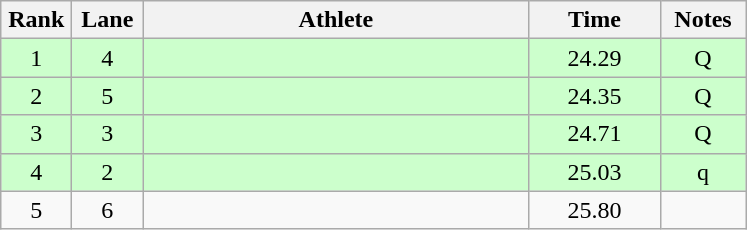<table class="wikitable sortable" style="text-align:center">
<tr>
<th width=40>Rank</th>
<th width=40>Lane</th>
<th width=250>Athlete</th>
<th width=80>Time</th>
<th width=50>Notes</th>
</tr>
<tr style="background:#cfc;">
<td>1</td>
<td>4</td>
<td align=left></td>
<td>24.29</td>
<td>Q</td>
</tr>
<tr style="background:#cfc;">
<td>2</td>
<td>5</td>
<td align=left></td>
<td>24.35</td>
<td>Q</td>
</tr>
<tr style="background:#cfc;">
<td>3</td>
<td>3</td>
<td align=left></td>
<td>24.71</td>
<td>Q</td>
</tr>
<tr style="background:#cfc;">
<td>4</td>
<td>2</td>
<td align=left></td>
<td>25.03</td>
<td>q</td>
</tr>
<tr>
<td>5</td>
<td>6</td>
<td align=left></td>
<td>25.80</td>
<td></td>
</tr>
</table>
